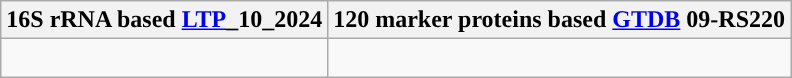<table class="wikitable">
<tr>
<th colspan=1>16S rRNA based <a href='#'>LTP</a>_10_2024</th>
<th colspan=1>120 marker proteins based <a href='#'>GTDB</a> 09-RS220</th>
</tr>
<tr>
<td style="vertical-align:top"><br></td>
<td><br></td>
</tr>
</table>
